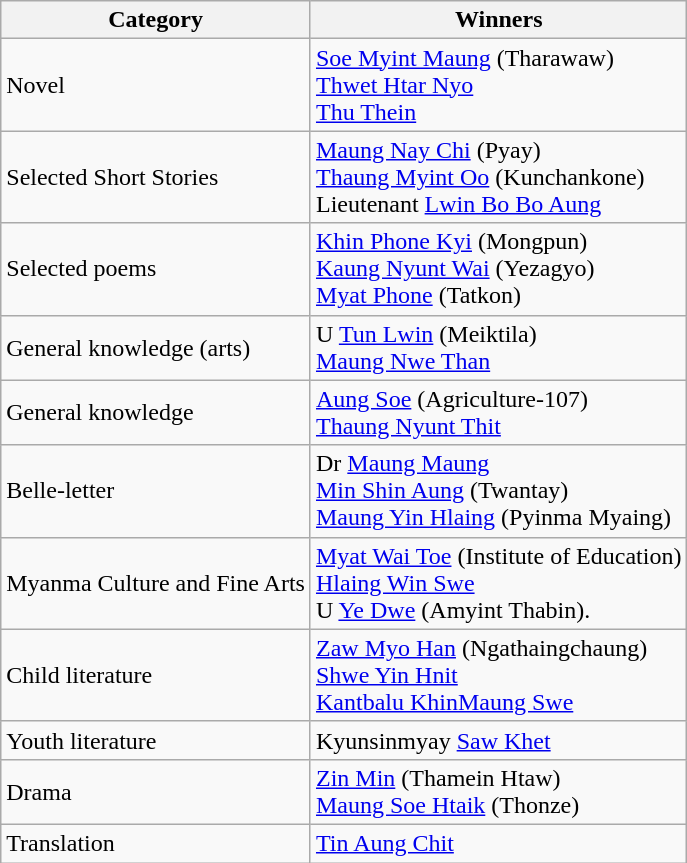<table class=wikitable>
<tr>
<th>Category</th>
<th>Winners</th>
</tr>
<tr>
<td>Novel</td>
<td><a href='#'>Soe Myint Maung</a> (Tharawaw)<br><a href='#'>Thwet Htar Nyo</a><br><a href='#'>Thu Thein</a></td>
</tr>
<tr>
<td>Selected Short Stories</td>
<td><a href='#'>Maung Nay Chi</a> (Pyay)<br><a href='#'>Thaung Myint Oo</a> (Kunchankone)<br>Lieutenant <a href='#'>Lwin Bo Bo Aung</a></td>
</tr>
<tr>
<td>Selected poems</td>
<td><a href='#'>Khin Phone Kyi</a> (Mongpun)<br><a href='#'>Kaung Nyunt Wai</a> (Yezagyo)<br><a href='#'>Myat Phone</a> (Tatkon)</td>
</tr>
<tr>
<td>General knowledge (arts)</td>
<td>U <a href='#'>Tun Lwin</a> (Meiktila)<br><a href='#'>Maung Nwe Than</a></td>
</tr>
<tr>
<td>General knowledge<br></td>
<td><a href='#'>Aung Soe</a> (Agriculture-107)<br><a href='#'>Thaung Nyunt Thit</a></td>
</tr>
<tr>
<td>Belle-letter</td>
<td>Dr <a href='#'>Maung Maung</a><br><a href='#'>Min Shin Aung</a> (Twantay)<br><a href='#'>Maung Yin Hlaing</a> (Pyinma Myaing)</td>
</tr>
<tr>
<td>Myanma Culture and Fine Arts</td>
<td><a href='#'>Myat Wai Toe</a> (Institute of Education)<br><a href='#'>Hlaing Win Swe</a><br>U <a href='#'>Ye Dwe</a> (Amyint Thabin).</td>
</tr>
<tr>
<td>Child literature</td>
<td><a href='#'>Zaw Myo Han</a> (Ngathaingchaung)<br><a href='#'>Shwe Yin Hnit</a><br><a href='#'>Kantbalu KhinMaung Swe</a></td>
</tr>
<tr>
<td>Youth literature</td>
<td>Kyunsinmyay <a href='#'>Saw Khet</a></td>
</tr>
<tr>
<td>Drama</td>
<td><a href='#'>Zin Min</a> (Thamein Htaw)<br><a href='#'>Maung Soe Htaik</a> (Thonze)</td>
</tr>
<tr>
<td>Translation</td>
<td><a href='#'>Tin Aung Chit</a></td>
</tr>
</table>
